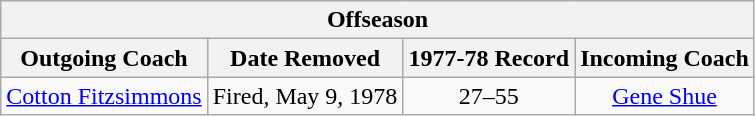<table class="wikitable" border="1" style="text-align: center">
<tr>
<th colspan="4">Offseason</th>
</tr>
<tr>
<th>Outgoing Coach</th>
<th>Date Removed</th>
<th>1977-78 Record</th>
<th>Incoming Coach</th>
</tr>
<tr>
<td><a href='#'>Cotton Fitzsimmons</a></td>
<td>Fired, May 9, 1978</td>
<td>27–55</td>
<td><a href='#'>Gene Shue</a></td>
</tr>
</table>
